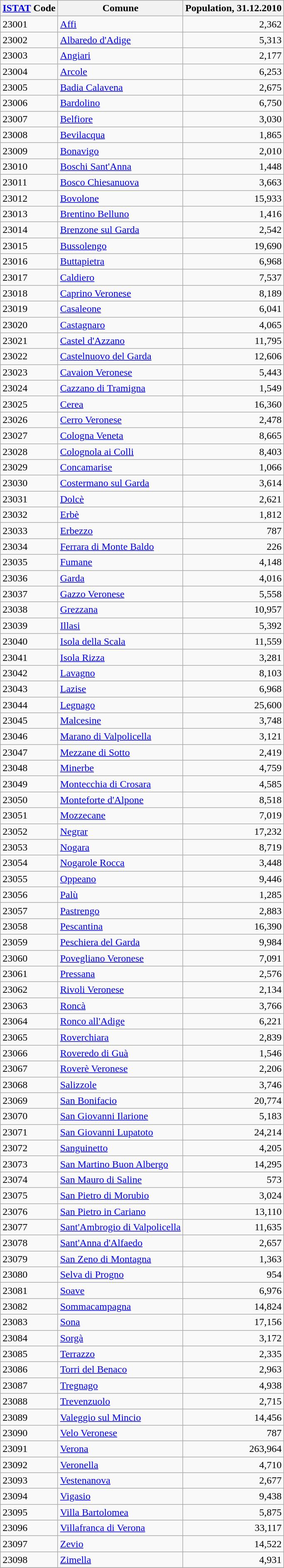<table class="wikitable sortable">
<tr>
<th><a href='#'>ISTAT</a> Code</th>
<th>Comune</th>
<th>Population, 31.12.2010</th>
</tr>
<tr>
<td>23001</td>
<td><a href='#'>Affi</a></td>
<td align="right">2,362</td>
</tr>
<tr>
<td>23002</td>
<td><a href='#'>Albaredo d'Adige</a></td>
<td align="right">5,313</td>
</tr>
<tr>
<td>23003</td>
<td><a href='#'>Angiari</a></td>
<td align="right">2,177</td>
</tr>
<tr>
<td>23004</td>
<td><a href='#'>Arcole</a></td>
<td align="right">6,253</td>
</tr>
<tr>
<td>23005</td>
<td><a href='#'>Badia Calavena</a></td>
<td align="right">2,675</td>
</tr>
<tr>
<td>23006</td>
<td><a href='#'>Bardolino</a></td>
<td align="right">6,750</td>
</tr>
<tr>
<td>23007</td>
<td><a href='#'>Belfiore</a></td>
<td align="right">3,030</td>
</tr>
<tr>
<td>23008</td>
<td><a href='#'>Bevilacqua</a></td>
<td align="right">1,865</td>
</tr>
<tr>
<td>23009</td>
<td><a href='#'>Bonavigo</a></td>
<td align="right">2,010</td>
</tr>
<tr>
<td>23010</td>
<td><a href='#'>Boschi Sant'Anna</a></td>
<td align="right">1,448</td>
</tr>
<tr>
<td>23011</td>
<td><a href='#'>Bosco Chiesanuova</a></td>
<td align="right">3,663</td>
</tr>
<tr>
<td>23012</td>
<td><a href='#'>Bovolone</a></td>
<td align="right">15,933</td>
</tr>
<tr>
<td>23013</td>
<td><a href='#'>Brentino Belluno</a></td>
<td align="right">1,416</td>
</tr>
<tr>
<td>23014</td>
<td><a href='#'>Brenzone sul Garda</a></td>
<td align="right">2,542</td>
</tr>
<tr>
<td>23015</td>
<td><a href='#'>Bussolengo</a></td>
<td align="right">19,690</td>
</tr>
<tr>
<td>23016</td>
<td><a href='#'>Buttapietra</a></td>
<td align="right">6,968</td>
</tr>
<tr>
<td>23017</td>
<td><a href='#'>Caldiero</a></td>
<td align="right">7,537</td>
</tr>
<tr>
<td>23018</td>
<td><a href='#'>Caprino Veronese</a></td>
<td align="right">8,189</td>
</tr>
<tr>
<td>23019</td>
<td><a href='#'>Casaleone</a></td>
<td align="right">6,041</td>
</tr>
<tr>
<td>23020</td>
<td><a href='#'>Castagnaro</a></td>
<td align="right">4,065</td>
</tr>
<tr>
<td>23021</td>
<td><a href='#'>Castel d'Azzano</a></td>
<td align="right">11,795</td>
</tr>
<tr>
<td>23022</td>
<td><a href='#'>Castelnuovo del Garda</a></td>
<td align="right">12,606</td>
</tr>
<tr>
<td>23023</td>
<td><a href='#'>Cavaion Veronese</a></td>
<td align="right">5,443</td>
</tr>
<tr>
<td>23024</td>
<td><a href='#'>Cazzano di Tramigna</a></td>
<td align="right">1,549</td>
</tr>
<tr>
<td>23025</td>
<td><a href='#'>Cerea</a></td>
<td align="right">16,360</td>
</tr>
<tr>
<td>23026</td>
<td><a href='#'>Cerro Veronese</a></td>
<td align="right">2,478</td>
</tr>
<tr>
<td>23027</td>
<td><a href='#'>Cologna Veneta</a></td>
<td align="right">8,665</td>
</tr>
<tr>
<td>23028</td>
<td><a href='#'>Colognola ai Colli</a></td>
<td align="right">8,403</td>
</tr>
<tr>
<td>23029</td>
<td><a href='#'>Concamarise</a></td>
<td align="right">1,066</td>
</tr>
<tr>
<td>23030</td>
<td><a href='#'>Costermano sul Garda</a></td>
<td align="right">3,614</td>
</tr>
<tr>
<td>23031</td>
<td><a href='#'>Dolcè</a></td>
<td align="right">2,621</td>
</tr>
<tr>
<td>23032</td>
<td><a href='#'>Erbè</a></td>
<td align="right">1,812</td>
</tr>
<tr>
<td>23033</td>
<td><a href='#'>Erbezzo</a></td>
<td align="right">787</td>
</tr>
<tr>
<td>23034</td>
<td><a href='#'>Ferrara di Monte Baldo</a></td>
<td align="right">226</td>
</tr>
<tr>
<td>23035</td>
<td><a href='#'>Fumane</a></td>
<td align="right">4,148</td>
</tr>
<tr>
<td>23036</td>
<td><a href='#'>Garda</a></td>
<td align="right">4,016</td>
</tr>
<tr>
<td>23037</td>
<td><a href='#'>Gazzo Veronese</a></td>
<td align="right">5,558</td>
</tr>
<tr>
<td>23038</td>
<td><a href='#'>Grezzana</a></td>
<td align="right">10,957</td>
</tr>
<tr>
<td>23039</td>
<td><a href='#'>Illasi</a></td>
<td align="right">5,392</td>
</tr>
<tr>
<td>23040</td>
<td><a href='#'>Isola della Scala</a></td>
<td align="right">11,559</td>
</tr>
<tr>
<td>23041</td>
<td><a href='#'>Isola Rizza</a></td>
<td align="right">3,281</td>
</tr>
<tr>
<td>23042</td>
<td><a href='#'>Lavagno</a></td>
<td align="right">8,103</td>
</tr>
<tr>
<td>23043</td>
<td><a href='#'>Lazise</a></td>
<td align="right">6,968</td>
</tr>
<tr>
<td>23044</td>
<td><a href='#'>Legnago</a></td>
<td align="right">25,600</td>
</tr>
<tr>
<td>23045</td>
<td><a href='#'>Malcesine</a></td>
<td align="right">3,748</td>
</tr>
<tr>
<td>23046</td>
<td><a href='#'>Marano di Valpolicella</a></td>
<td align="right">3,121</td>
</tr>
<tr>
<td>23047</td>
<td><a href='#'>Mezzane di Sotto</a></td>
<td align="right">2,419</td>
</tr>
<tr>
<td>23048</td>
<td><a href='#'>Minerbe</a></td>
<td align="right">4,759</td>
</tr>
<tr>
<td>23049</td>
<td><a href='#'>Montecchia di Crosara</a></td>
<td align="right">4,585</td>
</tr>
<tr>
<td>23050</td>
<td><a href='#'>Monteforte d'Alpone</a></td>
<td align="right">8,518</td>
</tr>
<tr>
<td>23051</td>
<td><a href='#'>Mozzecane</a></td>
<td align="right">7,019</td>
</tr>
<tr>
<td>23052</td>
<td><a href='#'>Negrar</a></td>
<td align="right">17,232</td>
</tr>
<tr>
<td>23053</td>
<td><a href='#'>Nogara</a></td>
<td align="right">8,719</td>
</tr>
<tr>
<td>23054</td>
<td><a href='#'>Nogarole Rocca</a></td>
<td align="right">3,448</td>
</tr>
<tr>
<td>23055</td>
<td><a href='#'>Oppeano</a></td>
<td align="right">9,446</td>
</tr>
<tr>
<td>23056</td>
<td><a href='#'>Palù</a></td>
<td align="right">1,285</td>
</tr>
<tr>
<td>23057</td>
<td><a href='#'>Pastrengo</a></td>
<td align="right">2,883</td>
</tr>
<tr>
<td>23058</td>
<td><a href='#'>Pescantina</a></td>
<td align="right">16,390</td>
</tr>
<tr>
<td>23059</td>
<td><a href='#'>Peschiera del Garda</a></td>
<td align="right">9,984</td>
</tr>
<tr>
<td>23060</td>
<td><a href='#'>Povegliano Veronese</a></td>
<td align="right">7,091</td>
</tr>
<tr>
<td>23061</td>
<td><a href='#'>Pressana</a></td>
<td align="right">2,576</td>
</tr>
<tr>
<td>23062</td>
<td><a href='#'>Rivoli Veronese</a></td>
<td align="right">2,134</td>
</tr>
<tr>
<td>23063</td>
<td><a href='#'>Roncà</a></td>
<td align="right">3,766</td>
</tr>
<tr>
<td>23064</td>
<td><a href='#'>Ronco all'Adige</a></td>
<td align="right">6,221</td>
</tr>
<tr>
<td>23065</td>
<td><a href='#'>Roverchiara</a></td>
<td align="right">2,839</td>
</tr>
<tr>
<td>23066</td>
<td><a href='#'>Roveredo di Guà</a></td>
<td align="right">1,546</td>
</tr>
<tr>
<td>23067</td>
<td><a href='#'>Roverè Veronese</a></td>
<td align="right">2,206</td>
</tr>
<tr>
<td>23068</td>
<td><a href='#'>Salizzole</a></td>
<td align="right">3,746</td>
</tr>
<tr>
<td>23069</td>
<td><a href='#'>San Bonifacio</a></td>
<td align="right">20,774</td>
</tr>
<tr>
<td>23070</td>
<td><a href='#'>San Giovanni Ilarione</a></td>
<td align="right">5,183</td>
</tr>
<tr>
<td>23071</td>
<td><a href='#'>San Giovanni Lupatoto</a></td>
<td align="right">24,214</td>
</tr>
<tr>
<td>23072</td>
<td><a href='#'>Sanguinetto</a></td>
<td align="right">4,205</td>
</tr>
<tr>
<td>23073</td>
<td><a href='#'>San Martino Buon Albergo</a></td>
<td align="right">14,295</td>
</tr>
<tr>
<td>23074</td>
<td><a href='#'>San Mauro di Saline</a></td>
<td align="right">573</td>
</tr>
<tr>
<td>23075</td>
<td><a href='#'>San Pietro di Morubio</a></td>
<td align="right">3,024</td>
</tr>
<tr>
<td>23076</td>
<td><a href='#'>San Pietro in Cariano</a></td>
<td align="right">13,110</td>
</tr>
<tr>
<td>23077</td>
<td><a href='#'>Sant'Ambrogio di Valpolicella</a></td>
<td align="right">11,635</td>
</tr>
<tr>
<td>23078</td>
<td><a href='#'>Sant'Anna d'Alfaedo</a></td>
<td align="right">2,657</td>
</tr>
<tr>
<td>23079</td>
<td><a href='#'>San Zeno di Montagna</a></td>
<td align="right">1,363</td>
</tr>
<tr>
<td>23080</td>
<td><a href='#'>Selva di Progno</a></td>
<td align="right">954</td>
</tr>
<tr>
<td>23081</td>
<td><a href='#'>Soave</a></td>
<td align="right">6,976</td>
</tr>
<tr>
<td>23082</td>
<td><a href='#'>Sommacampagna</a></td>
<td align="right">14,824</td>
</tr>
<tr>
<td>23083</td>
<td><a href='#'>Sona</a></td>
<td align="right">17,156</td>
</tr>
<tr>
<td>23084</td>
<td><a href='#'>Sorgà</a></td>
<td align="right">3,172</td>
</tr>
<tr>
<td>23085</td>
<td><a href='#'>Terrazzo</a></td>
<td align="right">2,335</td>
</tr>
<tr>
<td>23086</td>
<td><a href='#'>Torri del Benaco</a></td>
<td align="right">2,963</td>
</tr>
<tr>
<td>23087</td>
<td><a href='#'>Tregnago</a></td>
<td align="right">4,938</td>
</tr>
<tr>
<td>23088</td>
<td><a href='#'>Trevenzuolo</a></td>
<td align="right">2,715</td>
</tr>
<tr>
<td>23089</td>
<td><a href='#'>Valeggio sul Mincio</a></td>
<td align="right">14,456</td>
</tr>
<tr>
<td>23090</td>
<td><a href='#'>Velo Veronese</a></td>
<td align="right">787</td>
</tr>
<tr>
<td>23091</td>
<td><a href='#'>Verona</a></td>
<td align="right">263,964</td>
</tr>
<tr>
<td>23092</td>
<td><a href='#'>Veronella</a></td>
<td align="right">4,710</td>
</tr>
<tr>
<td>23093</td>
<td><a href='#'>Vestenanova</a></td>
<td align="right">2,677</td>
</tr>
<tr>
<td>23094</td>
<td><a href='#'>Vigasio</a></td>
<td align="right">9,438</td>
</tr>
<tr>
<td>23095</td>
<td><a href='#'>Villa Bartolomea</a></td>
<td align="right">5,875</td>
</tr>
<tr>
<td>23096</td>
<td><a href='#'>Villafranca di Verona</a></td>
<td align="right">33,117</td>
</tr>
<tr>
<td>23097</td>
<td><a href='#'>Zevio</a></td>
<td align="right">14,522</td>
</tr>
<tr>
<td>23098</td>
<td><a href='#'>Zimella</a></td>
<td align="right">4,931</td>
</tr>
<tr>
</tr>
</table>
